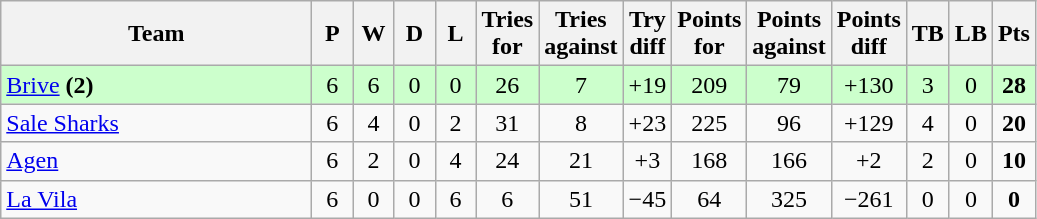<table class="wikitable" style="text-align: center;">
<tr>
<th style="width:200px;">Team</th>
<th width="20">P</th>
<th width="20">W</th>
<th width="20">D</th>
<th width="20">L</th>
<th width="20">Tries for</th>
<th width="20">Tries against</th>
<th width="20">Try diff</th>
<th width="20">Points for</th>
<th width="20">Points against</th>
<th width="25">Points diff</th>
<th width="20">TB</th>
<th width="20">LB</th>
<th width="20">Pts</th>
</tr>
<tr bgcolor="#ccffcc">
<td align=left> <a href='#'>Brive</a> <strong>(2)</strong></td>
<td>6</td>
<td>6</td>
<td>0</td>
<td>0</td>
<td>26</td>
<td>7</td>
<td>+19</td>
<td>209</td>
<td>79</td>
<td>+130</td>
<td>3</td>
<td>0</td>
<td><strong>28</strong></td>
</tr>
<tr>
<td align=left> <a href='#'>Sale Sharks</a></td>
<td>6</td>
<td>4</td>
<td>0</td>
<td>2</td>
<td>31</td>
<td>8</td>
<td>+23</td>
<td>225</td>
<td>96</td>
<td>+129</td>
<td>4</td>
<td>0</td>
<td><strong>20</strong></td>
</tr>
<tr>
<td align=left> <a href='#'>Agen</a></td>
<td>6</td>
<td>2</td>
<td>0</td>
<td>4</td>
<td>24</td>
<td>21</td>
<td>+3</td>
<td>168</td>
<td>166</td>
<td>+2</td>
<td>2</td>
<td>0</td>
<td><strong>10</strong></td>
</tr>
<tr>
<td align=left> <a href='#'>La Vila</a></td>
<td>6</td>
<td>0</td>
<td>0</td>
<td>6</td>
<td>6</td>
<td>51</td>
<td>−45</td>
<td>64</td>
<td>325</td>
<td>−261</td>
<td>0</td>
<td>0</td>
<td><strong>0</strong></td>
</tr>
</table>
